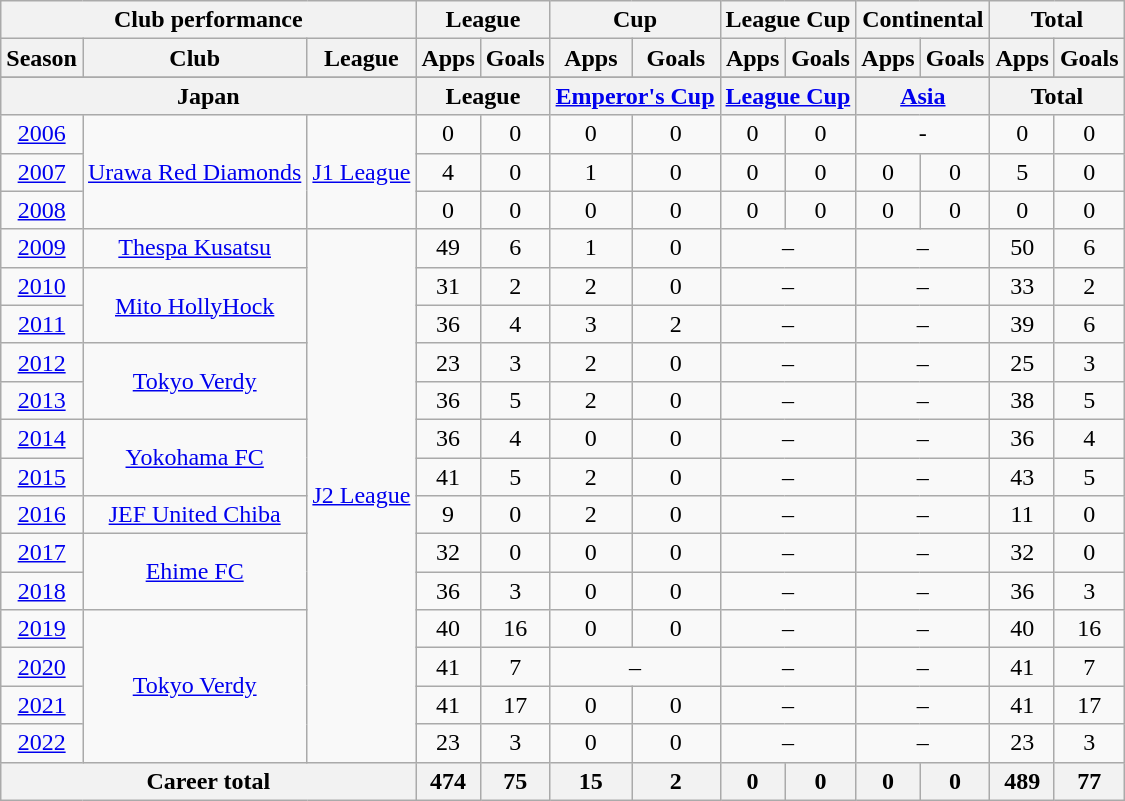<table class="wikitable" style="text-align:center">
<tr>
<th colspan=3>Club performance</th>
<th colspan=2>League</th>
<th colspan=2>Cup</th>
<th colspan=2>League Cup</th>
<th colspan=2>Continental</th>
<th colspan=2>Total</th>
</tr>
<tr>
<th>Season</th>
<th>Club</th>
<th>League</th>
<th>Apps</th>
<th>Goals</th>
<th>Apps</th>
<th>Goals</th>
<th>Apps</th>
<th>Goals</th>
<th>Apps</th>
<th>Goals</th>
<th>Apps</th>
<th>Goals</th>
</tr>
<tr>
</tr>
<tr>
<th colspan=3>Japan</th>
<th colspan=2>League</th>
<th colspan=2><a href='#'>Emperor's Cup</a></th>
<th colspan=2><a href='#'>League Cup</a></th>
<th colspan=2><a href='#'>Asia</a></th>
<th colspan=2>Total</th>
</tr>
<tr>
<td><a href='#'>2006</a></td>
<td rowspan="3"><a href='#'>Urawa Red Diamonds</a></td>
<td rowspan="3"><a href='#'>J1 League</a></td>
<td>0</td>
<td>0</td>
<td>0</td>
<td>0</td>
<td>0</td>
<td>0</td>
<td colspan="2">-</td>
<td>0</td>
<td>0</td>
</tr>
<tr>
<td><a href='#'>2007</a></td>
<td>4</td>
<td>0</td>
<td>1</td>
<td>0</td>
<td>0</td>
<td>0</td>
<td>0</td>
<td>0</td>
<td>5</td>
<td>0</td>
</tr>
<tr>
<td><a href='#'>2008</a></td>
<td>0</td>
<td>0</td>
<td>0</td>
<td>0</td>
<td>0</td>
<td>0</td>
<td>0</td>
<td>0</td>
<td>0</td>
<td>0</td>
</tr>
<tr>
<td><a href='#'>2009</a></td>
<td><a href='#'>Thespa Kusatsu</a></td>
<td rowspan="14"><a href='#'>J2 League</a></td>
<td>49</td>
<td>6</td>
<td>1</td>
<td>0</td>
<td colspan="2">–</td>
<td colspan="2">–</td>
<td>50</td>
<td>6</td>
</tr>
<tr>
<td><a href='#'>2010</a></td>
<td rowspan="2"><a href='#'>Mito HollyHock</a></td>
<td>31</td>
<td>2</td>
<td>2</td>
<td>0</td>
<td colspan="2">–</td>
<td colspan="2">–</td>
<td>33</td>
<td>2</td>
</tr>
<tr>
<td><a href='#'>2011</a></td>
<td>36</td>
<td>4</td>
<td>3</td>
<td>2</td>
<td colspan="2">–</td>
<td colspan="2">–</td>
<td>39</td>
<td>6</td>
</tr>
<tr>
<td><a href='#'>2012</a></td>
<td rowspan="2"><a href='#'>Tokyo Verdy</a></td>
<td>23</td>
<td>3</td>
<td>2</td>
<td>0</td>
<td colspan="2">–</td>
<td colspan="2">–</td>
<td>25</td>
<td>3</td>
</tr>
<tr>
<td><a href='#'>2013</a></td>
<td>36</td>
<td>5</td>
<td>2</td>
<td>0</td>
<td colspan="2">–</td>
<td colspan="2">–</td>
<td>38</td>
<td>5</td>
</tr>
<tr>
<td><a href='#'>2014</a></td>
<td rowspan="2"><a href='#'>Yokohama FC</a></td>
<td>36</td>
<td>4</td>
<td>0</td>
<td>0</td>
<td colspan="2">–</td>
<td colspan="2">–</td>
<td>36</td>
<td>4</td>
</tr>
<tr>
<td><a href='#'>2015</a></td>
<td>41</td>
<td>5</td>
<td>2</td>
<td>0</td>
<td colspan="2">–</td>
<td colspan="2">–</td>
<td>43</td>
<td>5</td>
</tr>
<tr>
<td><a href='#'>2016</a></td>
<td><a href='#'>JEF United Chiba</a></td>
<td>9</td>
<td>0</td>
<td>2</td>
<td>0</td>
<td colspan="2">–</td>
<td colspan="2">–</td>
<td>11</td>
<td>0</td>
</tr>
<tr>
<td><a href='#'>2017</a></td>
<td rowspan=2><a href='#'>Ehime FC</a></td>
<td>32</td>
<td>0</td>
<td>0</td>
<td>0</td>
<td colspan="2">–</td>
<td colspan="2">–</td>
<td>32</td>
<td>0</td>
</tr>
<tr>
<td><a href='#'>2018</a></td>
<td>36</td>
<td>3</td>
<td>0</td>
<td>0</td>
<td colspan="2">–</td>
<td colspan="2">–</td>
<td>36</td>
<td>3</td>
</tr>
<tr>
<td><a href='#'>2019</a></td>
<td rowspan="4"><a href='#'>Tokyo Verdy</a></td>
<td>40</td>
<td>16</td>
<td>0</td>
<td>0</td>
<td colspan="2">–</td>
<td colspan="2">–</td>
<td>40</td>
<td>16</td>
</tr>
<tr>
<td><a href='#'>2020</a></td>
<td>41</td>
<td>7</td>
<td colspan="2">–</td>
<td colspan="2">–</td>
<td colspan="2">–</td>
<td>41</td>
<td>7</td>
</tr>
<tr>
<td><a href='#'>2021</a></td>
<td>41</td>
<td>17</td>
<td>0</td>
<td>0</td>
<td colspan="2">–</td>
<td colspan="2">–</td>
<td>41</td>
<td>17</td>
</tr>
<tr>
<td><a href='#'>2022</a></td>
<td>23</td>
<td>3</td>
<td>0</td>
<td>0</td>
<td colspan="2">–</td>
<td colspan="2">–</td>
<td>23</td>
<td>3</td>
</tr>
<tr>
<th colspan="3">Career total</th>
<th>474</th>
<th>75</th>
<th>15</th>
<th>2</th>
<th>0</th>
<th>0</th>
<th>0</th>
<th>0</th>
<th>489</th>
<th>77</th>
</tr>
</table>
